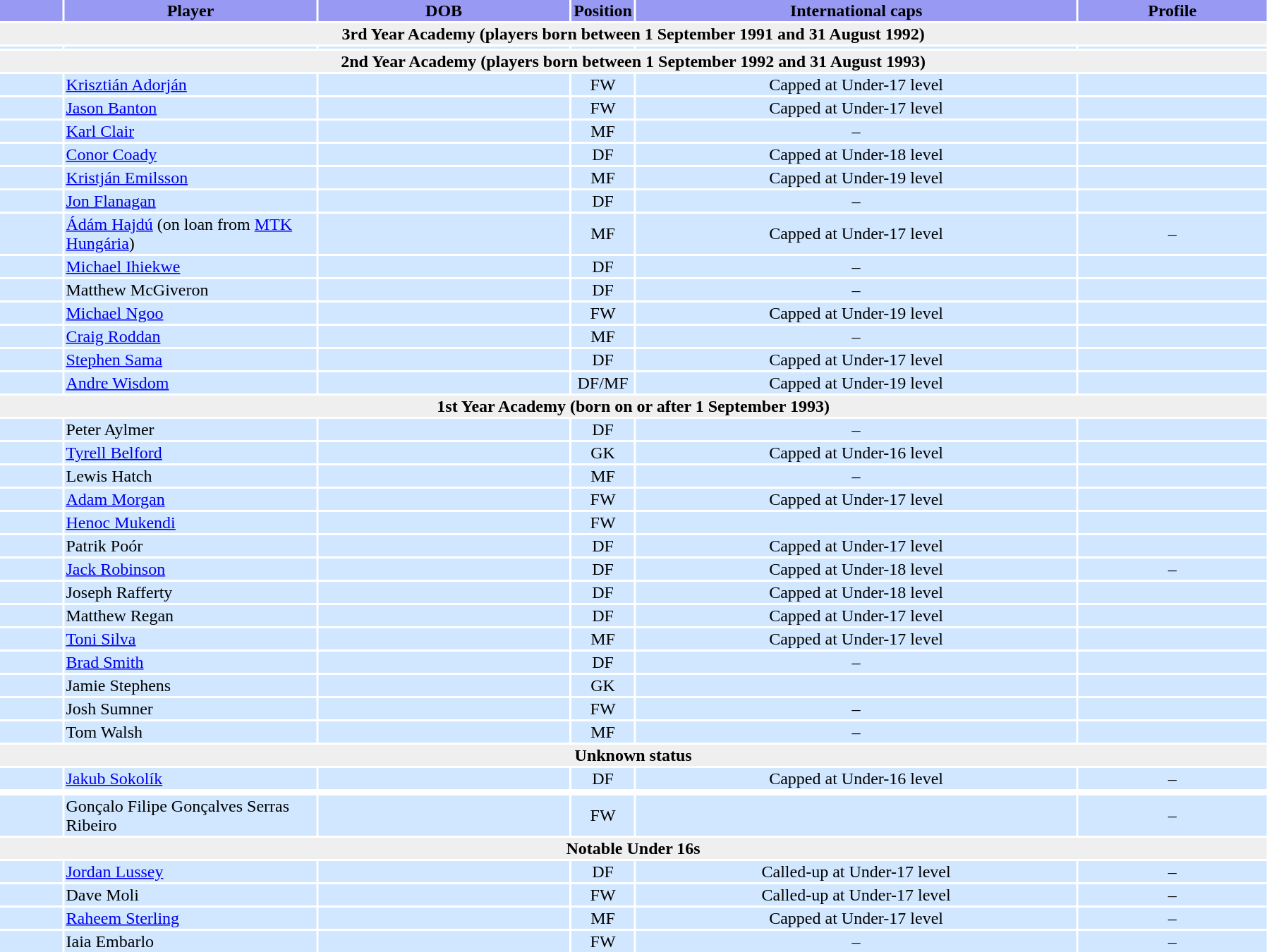<table width=95%>
<tr bgcolor=#9799F3>
<th width=5%></th>
<th width=20%>Player</th>
<th width=20%>DOB</th>
<th width=5%>Position</th>
<th width=35%>International caps</th>
<th width=15%>Profile</th>
</tr>
<tr>
<th colspan=6 bgcolor=#EFEFEF>3rd Year Academy (players born between 1 September 1991 and 31 August 1992)</th>
</tr>
<tr bgcolor=#D0E7FF>
<td align=center></td>
<td></td>
<td></td>
<td align=center></td>
<td align=center></td>
<td align=center></td>
</tr>
<tr>
<th colspan=6 bgcolor=#EFEFEF>2nd Year Academy (players born between 1 September 1992 and 31 August 1993)</th>
</tr>
<tr bgcolor=#D0E7FF>
<td align=center></td>
<td><a href='#'>Krisztián Adorján</a></td>
<td></td>
<td align=center>FW</td>
<td align=center> Capped at Under-17 level</td>
<td align=center></td>
</tr>
<tr bgcolor=#D0E7FF>
<td align=center></td>
<td><a href='#'>Jason Banton</a></td>
<td></td>
<td align=center>FW</td>
<td align=center> Capped at Under-17 level</td>
<td align=center></td>
</tr>
<tr bgcolor=#D0E7FF>
<td align=center></td>
<td><a href='#'>Karl Clair</a></td>
<td></td>
<td align=center>MF</td>
<td align=center>–</td>
<td align=center></td>
</tr>
<tr bgcolor=#D0E7FF>
<td align=center></td>
<td><a href='#'>Conor Coady</a></td>
<td></td>
<td align=center>DF</td>
<td align=center> Capped at Under-18 level</td>
<td align=center></td>
</tr>
<tr bgcolor=#D0E7FF>
<td align=center></td>
<td><a href='#'>Kristján Emilsson</a></td>
<td></td>
<td align=center>MF</td>
<td align=center> Capped at Under-19 level</td>
<td align=center></td>
</tr>
<tr bgcolor=#D0E7FF>
<td align=center></td>
<td><a href='#'>Jon Flanagan</a></td>
<td></td>
<td align=center>DF</td>
<td align=center>–</td>
<td align=center></td>
</tr>
<tr bgcolor=#D0E7FF>
<td align=center></td>
<td><a href='#'>Ádám Hajdú</a> (on loan from <a href='#'>MTK Hungária</a>)</td>
<td></td>
<td align=center>MF</td>
<td align=center> Capped at Under-17 level</td>
<td align=center>–</td>
</tr>
<tr bgcolor=#D0E7FF>
<td align=center></td>
<td><a href='#'>Michael Ihiekwe</a></td>
<td></td>
<td align=center>DF</td>
<td align=center>–</td>
<td align=center></td>
</tr>
<tr bgcolor=#D0E7FF>
<td align=center></td>
<td>Matthew McGiveron</td>
<td></td>
<td align=center>DF</td>
<td align=center>–</td>
<td align=center></td>
</tr>
<tr bgcolor=#D0E7FF>
<td align=center></td>
<td><a href='#'>Michael Ngoo</a></td>
<td></td>
<td align=center>FW</td>
<td align=center> Capped at Under-19 level</td>
<td align=center></td>
</tr>
<tr bgcolor=#D0E7FF>
<td align=center></td>
<td><a href='#'>Craig Roddan</a></td>
<td></td>
<td align=center>MF</td>
<td align=center>–</td>
<td align=center></td>
</tr>
<tr bgcolor=#D0E7FF>
<td align=center></td>
<td><a href='#'>Stephen Sama</a></td>
<td></td>
<td align=center>DF</td>
<td align=center> Capped at Under-17 level</td>
<td align=center></td>
</tr>
<tr bgcolor=#D0E7FF>
<td align=center></td>
<td><a href='#'>Andre Wisdom</a></td>
<td></td>
<td align=center>DF/MF</td>
<td align=center> Capped at Under-19 level</td>
<td align=center></td>
</tr>
<tr>
<th colspan=6 bgcolor=#EFEFEF>1st Year Academy (born on or after 1 September 1993)</th>
</tr>
<tr bgcolor=#D0E7FF>
<td align=center></td>
<td>Peter Aylmer</td>
<td></td>
<td align=center>DF</td>
<td align=center>–</td>
<td align=center></td>
</tr>
<tr bgcolor=#D0E7FF>
<td align=center></td>
<td><a href='#'>Tyrell Belford</a></td>
<td></td>
<td align=center>GK</td>
<td align=center> Capped at Under-16 level</td>
<td align=center></td>
</tr>
<tr bgcolor=#D0E7FF>
<td align=center></td>
<td>Lewis Hatch</td>
<td></td>
<td align=center>MF</td>
<td align=center>–</td>
<td align=center></td>
</tr>
<tr bgcolor=#D0E7FF>
<td align=center></td>
<td><a href='#'>Adam Morgan</a></td>
<td></td>
<td align=center>FW</td>
<td align=center> Capped at Under-17 level</td>
<td align=center></td>
</tr>
<tr bgcolor=#D0E7FF>
<td align=center></td>
<td><a href='#'>Henoc Mukendi</a></td>
<td></td>
<td align=center>FW</td>
<td align=center></td>
<td align=center></td>
</tr>
<tr bgcolor=#D0E7FF>
<td align=center></td>
<td>Patrik Poór</td>
<td></td>
<td align=center>DF</td>
<td align=center> Capped at Under-17 level</td>
<td align=center></td>
</tr>
<tr bgcolor=#D0E7FF>
<td align=center></td>
<td><a href='#'>Jack Robinson</a></td>
<td></td>
<td align=center>DF</td>
<td align=center> Capped at Under-18 level</td>
<td align=center>–</td>
</tr>
<tr bgcolor=#D0E7FF>
<td align=center></td>
<td>Joseph Rafferty</td>
<td></td>
<td align=center>DF</td>
<td align=center> Capped at Under-18 level</td>
<td align=center></td>
</tr>
<tr bgcolor=#D0E7FF>
<td align=center></td>
<td>Matthew Regan</td>
<td></td>
<td align=center>DF</td>
<td align=center> Capped at Under-17 level</td>
<td align=center></td>
</tr>
<tr bgcolor=#D0E7FF>
<td align=center></td>
<td><a href='#'>Toni Silva</a></td>
<td></td>
<td align=center>MF</td>
<td align=center> Capped at Under-17 level</td>
<td align=center></td>
</tr>
<tr bgcolor=#D0E7FF>
<td align=center></td>
<td><a href='#'>Brad Smith</a></td>
<td></td>
<td align=center>DF</td>
<td align=center>–</td>
<td align=center></td>
</tr>
<tr bgcolor=#D0E7FF>
<td align=center></td>
<td>Jamie Stephens</td>
<td></td>
<td align=center>GK</td>
<td align=center></td>
<td align=center></td>
</tr>
<tr bgcolor=#D0E7FF>
<td align=center></td>
<td>Josh Sumner</td>
<td></td>
<td align=center>FW</td>
<td align=center>–</td>
<td align=center></td>
</tr>
<tr bgcolor=#D0E7FF>
<td align=center></td>
<td>Tom Walsh</td>
<td></td>
<td align=center>MF</td>
<td align=center>–</td>
<td align=center></td>
</tr>
<tr>
<th colspan=6 bgcolor=#EFEFEF>Unknown status</th>
</tr>
<tr bgcolor=#D0E7FF>
<td align=center></td>
<td><a href='#'>Jakub Sokolík</a></td>
<td></td>
<td align=center>DF</td>
<td align=center> Capped at Under-16 level</td>
<td align=center>–</td>
</tr>
<tr>
<td></td>
</tr>
<tr bgcolor=#D0E7FF>
<td align=center></td>
<td>Gonçalo Filipe Gonçalves Serras Ribeiro</td>
<td></td>
<td align=center>FW</td>
<td align=center></td>
<td align=center>–</td>
</tr>
<tr>
<th colspan=6 bgcolor=#EFEFEF>Notable Under 16s</th>
</tr>
<tr bgcolor=#D0E7FF>
<td align=center></td>
<td><a href='#'>Jordan Lussey</a></td>
<td></td>
<td align=center>DF</td>
<td align=center>Called-up at Under-17 level</td>
<td align=center>–</td>
</tr>
<tr bgcolor=#D0E7FF>
<td align=center></td>
<td>Dave Moli</td>
<td></td>
<td align=center>FW</td>
<td align=center>Called-up at Under-17 level</td>
<td align=center>–</td>
</tr>
<tr bgcolor=#D0E7FF>
<td align=center></td>
<td><a href='#'>Raheem Sterling</a></td>
<td></td>
<td align=center>MF</td>
<td align=center> Capped at Under-17 level</td>
<td align=center>–</td>
</tr>
<tr bgcolor=#D0E7FF>
<td align=center></td>
<td>Iaia Embarlo</td>
<td></td>
<td align=center>FW</td>
<td align=center>–</td>
<td align=center>–</td>
</tr>
</table>
